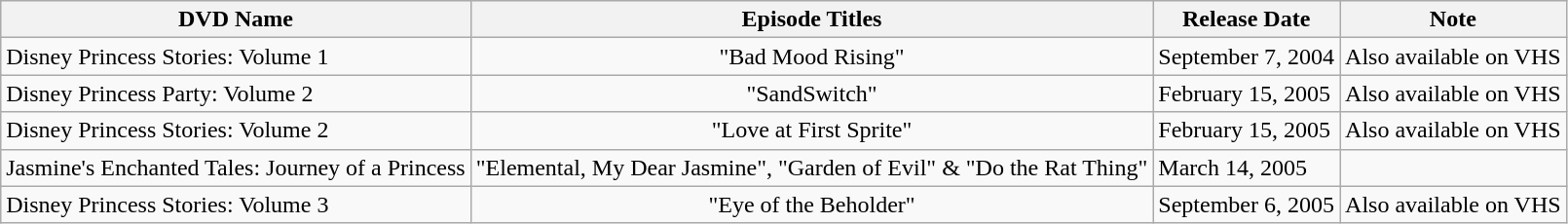<table class="wikitable">
<tr>
<th>DVD Name</th>
<th>Episode Titles</th>
<th>Release Date</th>
<th>Note</th>
</tr>
<tr>
<td>Disney Princess Stories: Volume 1</td>
<td style="text-align:center;">"Bad Mood Rising"</td>
<td>September 7, 2004</td>
<td>Also available on VHS</td>
</tr>
<tr>
<td>Disney Princess Party: Volume 2</td>
<td style="text-align:center;">"SandSwitch"</td>
<td>February 15, 2005</td>
<td>Also available on VHS</td>
</tr>
<tr>
<td>Disney Princess Stories: Volume 2</td>
<td style="text-align:center;">"Love at First Sprite"</td>
<td>February 15, 2005</td>
<td>Also available on VHS</td>
</tr>
<tr>
<td>Jasmine's Enchanted Tales: Journey of a Princess</td>
<td style="text-align:center;">"Elemental, My Dear Jasmine", "Garden of Evil" & "Do the Rat Thing"</td>
<td>March 14, 2005</td>
<td></td>
</tr>
<tr>
<td>Disney Princess Stories: Volume 3</td>
<td style="text-align:center;">"Eye of the Beholder"</td>
<td>September 6, 2005</td>
<td>Also available on VHS</td>
</tr>
</table>
